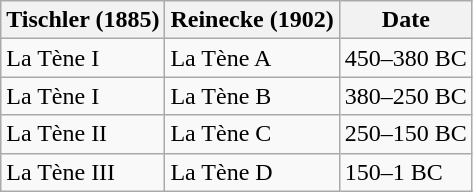<table class="wikitable">
<tr>
<th>Tischler (1885)</th>
<th>Reinecke (1902)</th>
<th>Date</th>
</tr>
<tr>
<td>La Tène I</td>
<td>La Tène A</td>
<td>450–380 BC</td>
</tr>
<tr>
<td>La Tène I</td>
<td>La Tène B</td>
<td>380–250 BC</td>
</tr>
<tr>
<td>La Tène II</td>
<td>La Tène C</td>
<td>250–150 BC</td>
</tr>
<tr>
<td>La Tène III</td>
<td>La Tène D</td>
<td>150–1 BC</td>
</tr>
</table>
